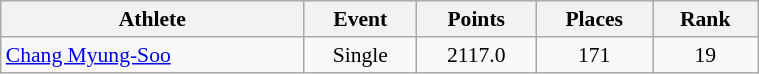<table class=wikitable style="font-size:90%; text-align:center; width:40%">
<tr>
<th>Athlete</th>
<th>Event</th>
<th>Points</th>
<th>Places</th>
<th>Rank</th>
</tr>
<tr>
<td align=left><a href='#'>Chang Myung-Soo</a></td>
<td>Single</td>
<td>2117.0</td>
<td>171</td>
<td>19</td>
</tr>
</table>
